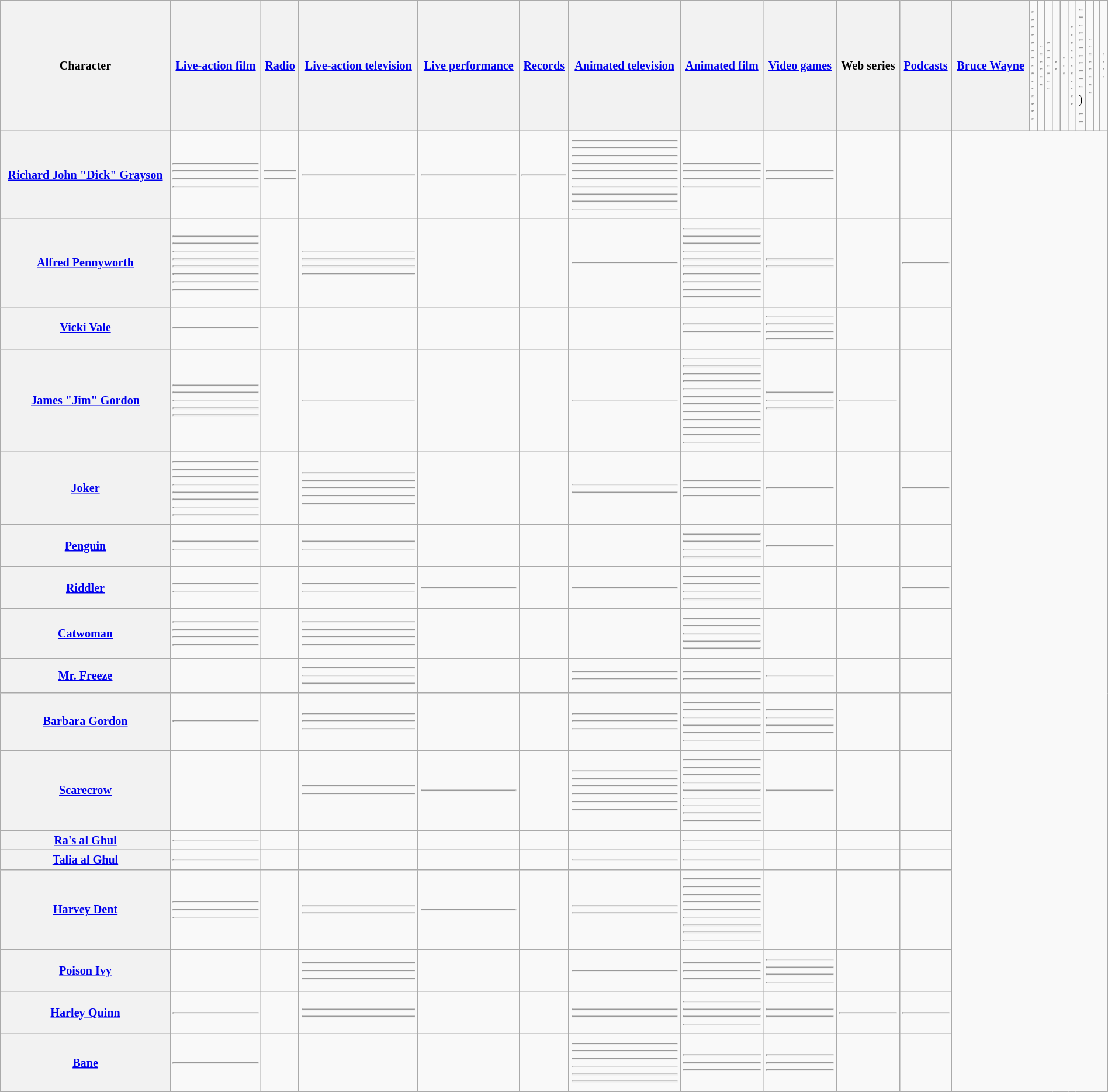<table class="wikitable sortable sticky-header-multi" style="width:100%; font-size:84%;" id="softwarelist">
<tr>
<th rowspan=2>Character</th>
<th rowspan=2><a href='#'>Live-action film</a></th>
<th rowspan=2><a href='#'>Radio</a></th>
<th rowspan=2><a href='#'>Live-action television</a></th>
<th rowspan=2><a href='#'>Live performance</a></th>
<th rowspan=2><a href='#'>Records</a></th>
<th rowspan=2><a href='#'>Animated television</a></th>
<th rowspan=2><a href='#'>Animated film</a></th>
<th rowspan=2><a href='#'>Video games</a></th>
<th rowspan=2>Web series</th>
<th rowspan=2><a href='#'>Podcasts</a></th>
</tr>
<tr>
<th><span></span><a href='#'>Bruce Wayne</a></th>
<td><hr><hr><hr><hr><hr><hr><hr><hr><hr><hr><hr><hr><hr><hr><hr></td>
<td><hr><hr><hr><hr><hr><hr></td>
<td><hr><hr><hr><hr><hr><hr><hr></td>
<td><hr><hr></td>
<td><hr><hr><hr></td>
<td><hr><hr><hr><hr><hr><hr><hr><hr><hr><hr><hr></td>
<td><hr><hr><hr><hr><hr><hr><hr><hr><hr><hr><hr>)<hr><hr></td>
<td><hr><hr><hr><hr><hr><hr><hr><hr></td>
<td></td>
<td><hr><hr><hr><hr></td>
</tr>
<tr>
<th><a href='#'>Richard John "Dick" Grayson</a></th>
<td><hr><hr><hr><hr></td>
<td><hr><hr></td>
<td><hr></td>
<td><hr></td>
<td><hr></td>
<td><hr><hr><hr><hr><hr><hr><hr><hr><hr><hr></td>
<td><hr><hr><hr><hr></td>
<td><hr><hr></td>
<td></td>
<td></td>
</tr>
<tr>
<th><a href='#'>Alfred Pennyworth</a></th>
<td><hr><hr><hr><hr><hr><hr><hr><hr></td>
<td></td>
<td><hr><hr><hr><hr></td>
<td></td>
<td></td>
<td><hr></td>
<td><hr><hr><hr><hr><hr><hr><hr><hr><hr><hr></td>
<td><hr><hr></td>
<td></td>
<td><hr></td>
</tr>
<tr>
<th><a href='#'>Vicki Vale</a></th>
<td><hr></td>
<td></td>
<td></td>
<td></td>
<td></td>
<td></td>
<td><hr><hr></td>
<td><hr><hr><hr><hr></td>
<td></td>
<td></td>
</tr>
<tr>
<th><a href='#'>James "Jim" Gordon</a></th>
<td><hr><hr><hr><hr><hr></td>
<td></td>
<td><hr></td>
<td></td>
<td></td>
<td><hr></td>
<td><hr><hr><hr><hr><hr><hr><hr><hr><hr><hr><hr><hr></td>
<td><hr><hr><hr></td>
<td><hr></td>
<td></td>
</tr>
<tr>
<th><a href='#'>Joker</a></th>
<td><hr><hr><hr><hr><hr><hr><hr><hr></td>
<td></td>
<td><hr><hr><hr><hr><hr></td>
<td></td>
<td></td>
<td><hr><hr></td>
<td><hr><hr><hr></td>
<td><hr></td>
<td></td>
<td><hr></td>
</tr>
<tr>
<th><a href='#'>Penguin</a></th>
<td><hr><hr></td>
<td></td>
<td><hr><hr></td>
<td></td>
<td></td>
<td></td>
<td><hr><hr><hr><hr></td>
<td><hr></td>
<td></td>
<td></td>
</tr>
<tr>
<th><a href='#'>Riddler</a></th>
<td><hr><hr></td>
<td></td>
<td><hr><hr></td>
<td><hr></td>
<td></td>
<td><hr></td>
<td><hr><hr><hr> <hr></td>
<td></td>
<td></td>
<td><hr></td>
</tr>
<tr>
<th><a href='#'>Catwoman</a></th>
<td><hr><hr><hr><hr></td>
<td></td>
<td><hr><hr><hr><hr></td>
<td></td>
<td></td>
<td></td>
<td><hr><hr><hr><hr><hr></td>
<td></td>
<td></td>
<td></td>
</tr>
<tr>
<th><a href='#'>Mr. Freeze</a></th>
<td></td>
<td></td>
<td><hr><hr><hr></td>
<td></td>
<td></td>
<td><hr><hr></td>
<td><hr><hr></td>
<td><hr></td>
<td></td>
<td></td>
</tr>
<tr>
<th><a href='#'>Barbara Gordon</a></th>
<td><hr></td>
<td></td>
<td><hr><hr><hr></td>
<td></td>
<td></td>
<td><hr><hr><hr></td>
<td><hr><hr><hr><hr><hr><hr></td>
<td><hr><hr><hr><hr></td>
<td></td>
<td></td>
</tr>
<tr>
<th><a href='#'>Scarecrow</a></th>
<td></td>
<td></td>
<td><hr><hr></td>
<td><hr></td>
<td></td>
<td><hr><hr><hr><hr><hr><hr></td>
<td><hr><hr><hr><hr><hr><hr><hr><hr><hr></td>
<td><hr></td>
<td></td>
<td></td>
</tr>
<tr>
<th><a href='#'>Ra's al Ghul</a></th>
<td><hr></td>
<td></td>
<td></td>
<td></td>
<td></td>
<td></td>
<td><hr></td>
<td></td>
<td></td>
<td></td>
</tr>
<tr>
<th><a href='#'>Talia al Ghul</a></th>
<td><hr></td>
<td></td>
<td></td>
<td></td>
<td></td>
<td><hr></td>
<td><hr></td>
<td></td>
<td></td>
<td></td>
</tr>
<tr>
<th><a href='#'>Harvey Dent</a></th>
<td><hr><hr><hr></td>
<td></td>
<td><hr><hr></td>
<td><hr></td>
<td></td>
<td><hr><hr></td>
<td><hr><hr><hr><hr><hr><hr><hr><hr><hr></td>
<td></td>
<td></td>
<td></td>
</tr>
<tr>
<th><a href='#'>Poison Ivy</a></th>
<td></td>
<td></td>
<td><hr><hr><hr></td>
<td></td>
<td></td>
<td><hr></td>
<td><hr><hr> <hr></td>
<td><hr><hr><hr><hr></td>
<td></td>
<td></td>
</tr>
<tr>
<th><a href='#'>Harley Quinn</a></th>
<td><hr></td>
<td></td>
<td><hr><hr></td>
<td></td>
<td></td>
<td><hr><hr></td>
<td><hr><hr><hr><hr></td>
<td><hr><hr></td>
<td><hr></td>
<td><hr></td>
</tr>
<tr>
<th><a href='#'>Bane</a></th>
<td><hr></td>
<td></td>
<td></td>
<td></td>
<td></td>
<td><hr><hr><hr><hr><hr><hr></td>
<td><hr><hr><hr></td>
<td><hr><hr><hr></td>
<td></td>
<td></td>
</tr>
<tr>
</tr>
</table>
